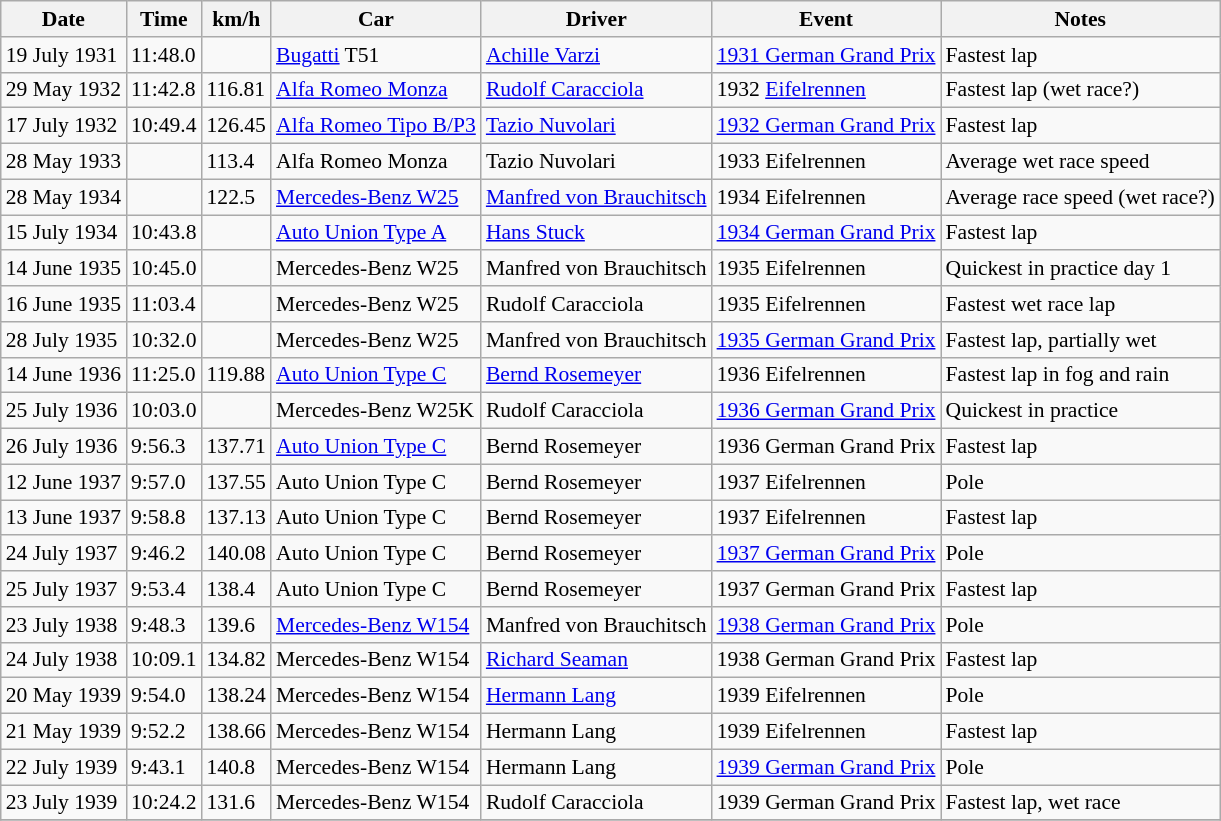<table class="wikitable sortable" style="font-size: 90%;">
<tr>
<th>Date</th>
<th>Time</th>
<th>km/h</th>
<th>Car</th>
<th>Driver</th>
<th>Event</th>
<th>Notes</th>
</tr>
<tr>
<td>19 July 1931</td>
<td>11:48.0</td>
<td></td>
<td><a href='#'>Bugatti</a> T51</td>
<td><a href='#'>Achille Varzi</a></td>
<td><a href='#'>1931 German Grand Prix</a></td>
<td>Fastest lap </td>
</tr>
<tr>
<td>29 May 1932</td>
<td>11:42.8</td>
<td>116.81</td>
<td><a href='#'>Alfa Romeo Monza</a></td>
<td><a href='#'>Rudolf Caracciola</a></td>
<td>1932 <a href='#'>Eifelrennen</a></td>
<td>Fastest lap  (wet race?)</td>
</tr>
<tr>
<td>17 July 1932</td>
<td>10:49.4</td>
<td>126.45</td>
<td><a href='#'>Alfa Romeo Tipo B/P3</a></td>
<td><a href='#'>Tazio Nuvolari</a></td>
<td><a href='#'>1932 German Grand Prix</a></td>
<td>Fastest lap </td>
</tr>
<tr>
<td>28 May 1933</td>
<td></td>
<td>113.4</td>
<td>Alfa Romeo Monza</td>
<td>Tazio Nuvolari</td>
<td>1933 Eifelrennen</td>
<td>Average wet race speed  </td>
</tr>
<tr>
<td>28 May 1934</td>
<td></td>
<td>122.5</td>
<td><a href='#'>Mercedes-Benz W25</a></td>
<td><a href='#'>Manfred von Brauchitsch</a></td>
<td>1934 Eifelrennen</td>
<td>Average race speed  (wet race?)</td>
</tr>
<tr>
<td>15 July 1934</td>
<td>10:43.8</td>
<td></td>
<td><a href='#'>Auto Union Type A</a></td>
<td><a href='#'>Hans Stuck</a></td>
<td><a href='#'>1934 German Grand Prix</a></td>
<td>Fastest lap</td>
</tr>
<tr>
<td>14 June 1935</td>
<td>10:45.0</td>
<td></td>
<td>Mercedes-Benz W25</td>
<td>Manfred von Brauchitsch</td>
<td>1935 Eifelrennen</td>
<td>Quickest in practice day 1</td>
</tr>
<tr>
<td>16 June 1935</td>
<td>11:03.4</td>
<td></td>
<td>Mercedes-Benz W25</td>
<td>Rudolf Caracciola</td>
<td>1935 Eifelrennen</td>
<td>Fastest wet race lap </td>
</tr>
<tr>
<td>28 July 1935</td>
<td>10:32.0</td>
<td></td>
<td>Mercedes-Benz W25</td>
<td>Manfred von Brauchitsch</td>
<td><a href='#'>1935 German Grand Prix</a></td>
<td>Fastest lap, partially wet </td>
</tr>
<tr>
<td>14 June 1936</td>
<td>11:25.0</td>
<td>119.88</td>
<td><a href='#'>Auto Union Type C</a></td>
<td><a href='#'>Bernd Rosemeyer</a></td>
<td>1936 Eifelrennen</td>
<td>Fastest lap in fog and rain </td>
</tr>
<tr>
<td>25 July 1936</td>
<td>10:03.0</td>
<td></td>
<td>Mercedes-Benz W25K</td>
<td>Rudolf Caracciola</td>
<td><a href='#'>1936 German Grand Prix</a></td>
<td>Quickest in practice </td>
</tr>
<tr>
<td>26 July 1936</td>
<td>9:56.3</td>
<td>137.71</td>
<td><a href='#'>Auto Union Type C</a></td>
<td>Bernd Rosemeyer</td>
<td>1936 German Grand Prix</td>
<td>Fastest lap </td>
</tr>
<tr>
<td>12 June 1937</td>
<td>9:57.0</td>
<td>137.55</td>
<td>Auto Union Type C</td>
<td>Bernd Rosemeyer</td>
<td>1937 Eifelrennen</td>
<td>Pole </td>
</tr>
<tr>
<td>13 June 1937</td>
<td>9:58.8</td>
<td>137.13</td>
<td>Auto Union Type C</td>
<td>Bernd Rosemeyer</td>
<td>1937 Eifelrennen</td>
<td>Fastest lap </td>
</tr>
<tr>
<td>24 July 1937</td>
<td>9:46.2</td>
<td>140.08</td>
<td>Auto Union Type C</td>
<td>Bernd Rosemeyer</td>
<td><a href='#'>1937 German Grand Prix</a></td>
<td>Pole </td>
</tr>
<tr>
<td>25 July 1937</td>
<td>9:53.4</td>
<td>138.4</td>
<td>Auto Union Type C</td>
<td>Bernd Rosemeyer</td>
<td>1937 German Grand Prix</td>
<td>Fastest lap  </td>
</tr>
<tr>
<td>23 July 1938</td>
<td>9:48.3</td>
<td>139.6</td>
<td><a href='#'>Mercedes-Benz W154</a></td>
<td>Manfred von Brauchitsch</td>
<td><a href='#'>1938 German Grand Prix</a></td>
<td>Pole </td>
</tr>
<tr>
<td>24 July 1938</td>
<td>10:09.1</td>
<td>134.82</td>
<td>Mercedes-Benz W154</td>
<td><a href='#'>Richard Seaman</a></td>
<td>1938 German Grand Prix</td>
<td>Fastest lap </td>
</tr>
<tr>
<td>20 May 1939</td>
<td>9:54.0</td>
<td>138.24</td>
<td>Mercedes-Benz W154</td>
<td><a href='#'>Hermann Lang</a></td>
<td>1939 Eifelrennen</td>
<td>Pole </td>
</tr>
<tr>
<td>21 May 1939</td>
<td>9:52.2</td>
<td>138.66</td>
<td>Mercedes-Benz W154</td>
<td>Hermann Lang</td>
<td>1939 Eifelrennen</td>
<td>Fastest lap </td>
</tr>
<tr>
<td>22 July 1939</td>
<td>9:43.1</td>
<td>140.8</td>
<td>Mercedes-Benz W154</td>
<td>Hermann Lang</td>
<td><a href='#'>1939 German Grand Prix</a></td>
<td>Pole </td>
</tr>
<tr>
<td>23 July 1939</td>
<td>10:24.2</td>
<td>131.6</td>
<td>Mercedes-Benz W154</td>
<td>Rudolf Caracciola</td>
<td>1939 German Grand Prix</td>
<td>Fastest lap, wet race </td>
</tr>
<tr>
</tr>
</table>
